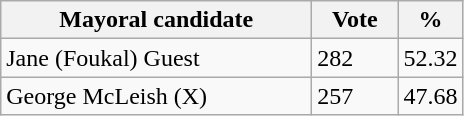<table class="wikitable">
<tr>
<th bgcolor="#DDDDFF" width="200px">Mayoral candidate</th>
<th bgcolor="#DDDDFF" width="50px">Vote</th>
<th bgcolor="#DDDDFF" width="30px">%</th>
</tr>
<tr>
<td>Jane (Foukal) Guest</td>
<td>282</td>
<td>52.32</td>
</tr>
<tr>
<td>George McLeish (X)</td>
<td>257</td>
<td>47.68</td>
</tr>
</table>
